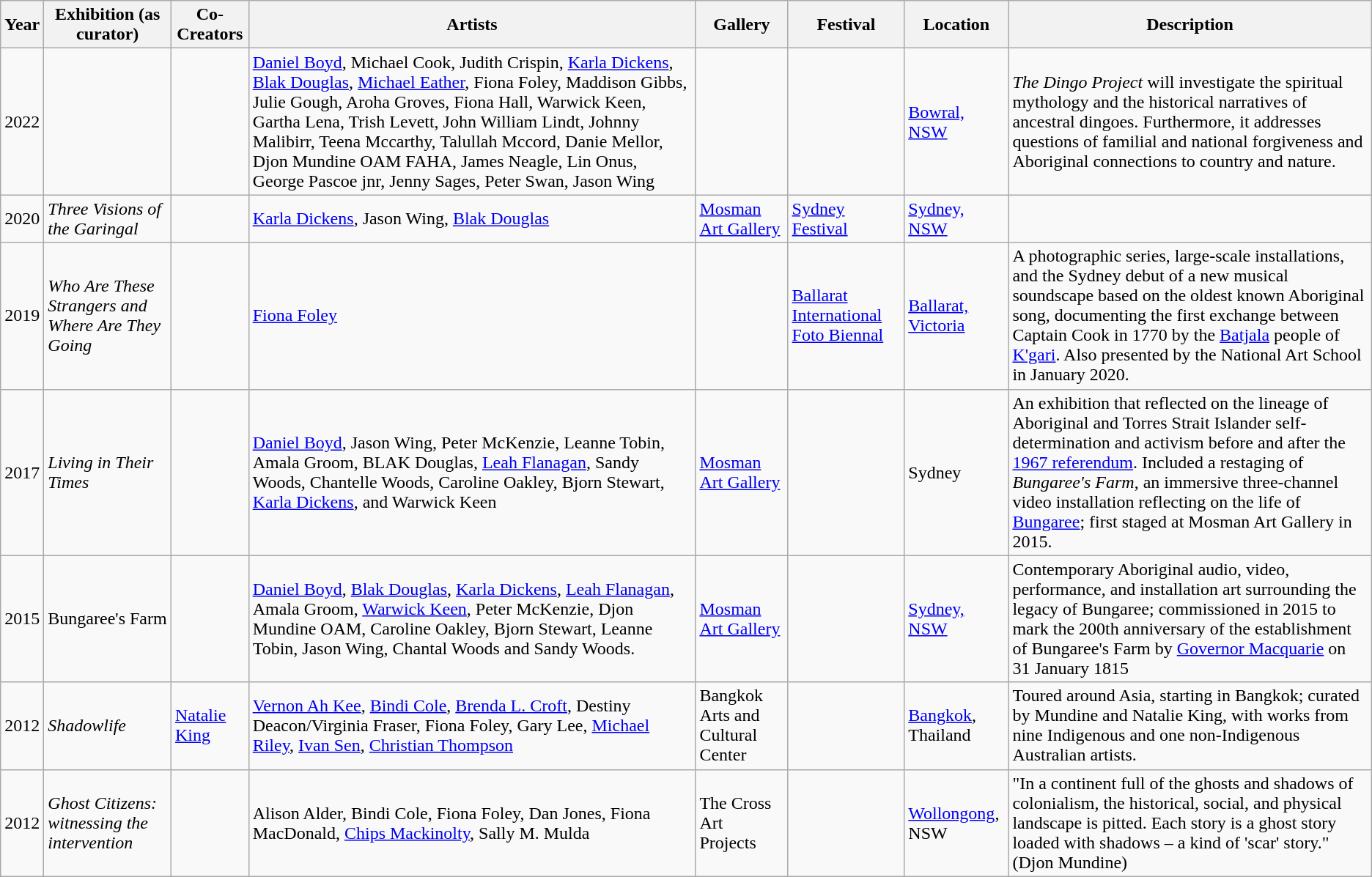<table class="wikitable sortable">
<tr>
<th>Year</th>
<th>Exhibition (as curator)</th>
<th>Co-Creators</th>
<th>Artists</th>
<th>Gallery</th>
<th>Festival</th>
<th>Location</th>
<th>Description</th>
</tr>
<tr>
<td>2022</td>
<td></td>
<td></td>
<td><a href='#'>Daniel Boyd</a>, Michael Cook, Judith Crispin, <a href='#'>Karla Dickens</a>, <a href='#'>Blak Douglas</a>, <a href='#'>Michael Eather</a>, Fiona Foley, Maddison Gibbs, Julie Gough, Aroha Groves, Fiona Hall, Warwick Keen, Gartha Lena, Trish Levett, John William Lindt, Johnny Malibirr, Teena Mccarthy, Talullah Mccord, Danie Mellor, Djon Mundine OAM FAHA, James Neagle, Lin Onus, George Pascoe jnr, Jenny Sages, Peter Swan, Jason Wing</td>
<td></td>
<td></td>
<td><a href='#'>Bowral, NSW</a></td>
<td><em>The Dingo Project</em> will investigate the spiritual mythology and the historical narratives of ancestral dingoes. Furthermore, it addresses questions of familial and national forgiveness and Aboriginal connections to country and nature.</td>
</tr>
<tr>
<td>2020</td>
<td><em>Three Visions of the Garingal</em></td>
<td></td>
<td><a href='#'>Karla Dickens</a>, Jason Wing, <a href='#'>Blak Douglas</a></td>
<td><a href='#'>Mosman Art Gallery</a></td>
<td><a href='#'>Sydney Festival</a></td>
<td><a href='#'>Sydney, NSW</a></td>
<td></td>
</tr>
<tr>
<td>2019</td>
<td><em>Who Are These Strangers and Where Are They Going</em></td>
<td></td>
<td><a href='#'>Fiona Foley</a></td>
<td></td>
<td><a href='#'>Ballarat International Foto Biennal</a></td>
<td><a href='#'>Ballarat, Victoria</a></td>
<td>A photographic series, large-scale installations, and the Sydney debut of a new musical soundscape based on the oldest known Aboriginal song, documenting the first exchange between Captain Cook in 1770 by the <a href='#'>Batjala</a> people of <a href='#'>K'gari</a>. Also presented by the National Art School in January 2020.</td>
</tr>
<tr>
<td>2017</td>
<td><em>Living in Their Times</em></td>
<td></td>
<td><a href='#'>Daniel Boyd</a>, Jason Wing, Peter McKenzie, Leanne Tobin, Amala Groom, BLAK Douglas, <a href='#'>Leah Flanagan</a>, Sandy Woods, Chantelle Woods, Caroline Oakley, Bjorn Stewart, <a href='#'>Karla Dickens</a>, and Warwick Keen</td>
<td><a href='#'>Mosman Art Gallery</a></td>
<td></td>
<td>Sydney</td>
<td>An exhibition that reflected on the lineage of Aboriginal and Torres Strait Islander self-determination and activism before and after the <a href='#'>1967 referendum</a>. Included a restaging of <em>Bungaree's Farm</em>, an immersive three-channel video installation reflecting on the life of <a href='#'>Bungaree</a>; first staged at Mosman Art Gallery in 2015.</td>
</tr>
<tr>
<td>2015</td>
<td>Bungaree's Farm</td>
<td></td>
<td><a href='#'>Daniel Boyd</a>, <a href='#'>Blak Douglas</a>, <a href='#'>Karla Dickens</a>, <a href='#'>Leah Flanagan</a>, Amala Groom, <a href='#'>Warwick Keen</a>, Peter McKenzie, Djon Mundine OAM, Caroline Oakley, Bjorn Stewart, Leanne Tobin, Jason Wing, Chantal Woods and Sandy Woods.</td>
<td><a href='#'>Mosman Art Gallery</a></td>
<td></td>
<td><a href='#'>Sydney, NSW</a></td>
<td>Contemporary Aboriginal audio, video, performance, and installation art surrounding the legacy of Bungaree; commissioned in 2015 to mark the 200th anniversary of the establishment of Bungaree's Farm by <a href='#'>Governor Macquarie</a> on 31 January 1815</td>
</tr>
<tr>
<td>2012</td>
<td><em>Shadowlife</em></td>
<td><a href='#'>Natalie King</a></td>
<td><a href='#'>Vernon Ah Kee</a>, <a href='#'>Bindi Cole</a>, <a href='#'>Brenda L. Croft</a>, Destiny Deacon/Virginia Fraser, Fiona Foley, Gary Lee, <a href='#'>Michael Riley</a>, <a href='#'>Ivan Sen</a>, <a href='#'>Christian Thompson</a></td>
<td>Bangkok Arts and Cultural Center</td>
<td></td>
<td><a href='#'>Bangkok</a>, Thailand</td>
<td>Toured around Asia, starting in Bangkok; curated by Mundine and Natalie King, with works from nine Indigenous and one non-Indigenous Australian artists.</td>
</tr>
<tr>
<td>2012</td>
<td><em>Ghost Citizens: witnessing the intervention</em></td>
<td></td>
<td>Alison Alder, Bindi Cole, Fiona Foley, Dan Jones, Fiona MacDonald, <a href='#'>Chips Mackinolty</a>, Sally M. Mulda</td>
<td>The Cross Art Projects</td>
<td></td>
<td><a href='#'>Wollongong</a>, NSW</td>
<td>"In a continent full of the ghosts and shadows of colonialism, the historical, social, and physical landscape is pitted. Each story is a ghost story loaded with shadows – a kind of 'scar' story." (Djon Mundine)</td>
</tr>
</table>
